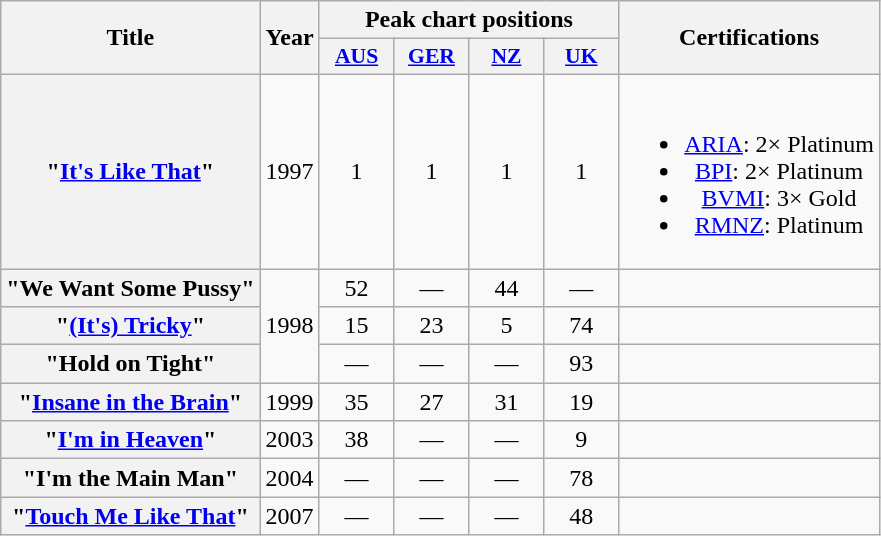<table class="wikitable plainrowheaders" style="text-align:center;">
<tr>
<th scope="col" rowspan="2">Title</th>
<th scope="col" rowspan="2">Year</th>
<th scope="col" colspan="4">Peak chart positions</th>
<th scope="col" rowspan="2">Certifications</th>
</tr>
<tr>
<th scope="col" style="width:3em;font-size:90%;"><a href='#'>AUS</a><br></th>
<th scope="col" style="width:3em;font-size:90%;"><a href='#'>GER</a><br></th>
<th scope="col" style="width:3em;font-size:90%;"><a href='#'>NZ</a><br></th>
<th scope="col" style="width:3em;font-size:90%;"><a href='#'>UK</a><br></th>
</tr>
<tr>
<th scope="row">"<a href='#'>It's Like That</a>"<br></th>
<td>1997</td>
<td>1</td>
<td>1</td>
<td>1</td>
<td>1</td>
<td><br><ul><li><a href='#'>ARIA</a>: 2× Platinum</li><li><a href='#'>BPI</a>: 2× Platinum</li><li><a href='#'>BVMI</a>: 3× Gold</li><li><a href='#'>RMNZ</a>: Platinum</li></ul></td>
</tr>
<tr>
<th scope="row">"We Want Some Pussy"<br></th>
<td rowspan="3">1998</td>
<td>52</td>
<td>—</td>
<td>44</td>
<td>—</td>
<td></td>
</tr>
<tr>
<th scope="row">"<a href='#'>(It's) Tricky</a>"<br></th>
<td>15</td>
<td>23</td>
<td>5</td>
<td>74</td>
<td></td>
</tr>
<tr>
<th scope="row">"Hold on Tight"</th>
<td>—</td>
<td>—</td>
<td>—</td>
<td>93</td>
<td></td>
</tr>
<tr>
<th scope="row">"<a href='#'>Insane in the Brain</a>"<br></th>
<td>1999</td>
<td>35</td>
<td>27</td>
<td>31</td>
<td>19</td>
<td></td>
</tr>
<tr>
<th scope="row">"<a href='#'>I'm in Heaven</a>"<br></th>
<td>2003</td>
<td>38</td>
<td>—</td>
<td>—</td>
<td>9</td>
<td></td>
</tr>
<tr>
<th scope="row">"I'm the Main Man"<br></th>
<td>2004</td>
<td>—</td>
<td>—</td>
<td>—</td>
<td>78</td>
<td></td>
</tr>
<tr>
<th scope="row">"<a href='#'>Touch Me Like That</a>"<br></th>
<td>2007</td>
<td>—</td>
<td>—</td>
<td>—</td>
<td>48</td>
<td></td>
</tr>
</table>
